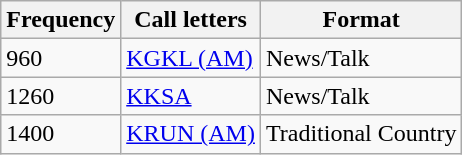<table class="wikitable sortable">
<tr>
<th valign="bottom">Frequency<br></th>
<th valign="bottom">Call letters<br></th>
<th valign="bottom">Format</th>
</tr>
<tr>
<td>960</td>
<td><a href='#'>KGKL (AM)</a></td>
<td>News/Talk</td>
</tr>
<tr>
<td>1260</td>
<td><a href='#'>KKSA</a></td>
<td>News/Talk</td>
</tr>
<tr>
<td>1400</td>
<td><a href='#'>KRUN (AM)</a></td>
<td>Traditional Country</td>
</tr>
</table>
